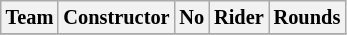<table class="wikitable" style="font-size: 85%;">
<tr>
<th>Team</th>
<th>Constructor</th>
<th>No</th>
<th>Rider</th>
<th>Rounds</th>
</tr>
<tr>
</tr>
</table>
